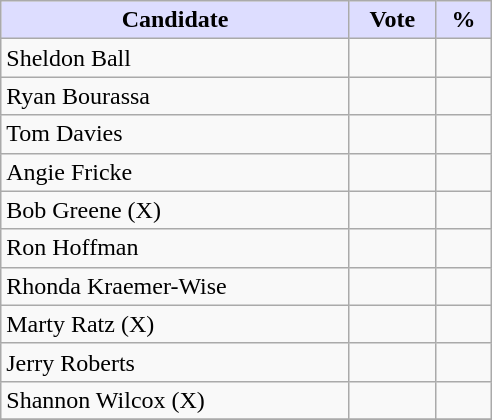<table class="wikitable">
<tr>
<th style="background:#ddf; width:225px;">Candidate</th>
<th style="background:#ddf; width:50px;">Vote</th>
<th style="background:#ddf; width:30px;">%</th>
</tr>
<tr>
<td>Sheldon Ball</td>
<td></td>
<td></td>
</tr>
<tr>
<td>Ryan Bourassa</td>
<td></td>
<td></td>
</tr>
<tr>
<td>Tom Davies</td>
<td></td>
<td></td>
</tr>
<tr>
<td>Angie Fricke</td>
<td></td>
<td></td>
</tr>
<tr>
<td>Bob Greene (X)</td>
<td></td>
<td></td>
</tr>
<tr>
<td>Ron Hoffman</td>
<td></td>
<td></td>
</tr>
<tr>
<td>Rhonda Kraemer-Wise</td>
<td></td>
<td></td>
</tr>
<tr>
<td>Marty Ratz (X)</td>
<td></td>
<td></td>
</tr>
<tr>
<td>Jerry Roberts</td>
<td></td>
<td></td>
</tr>
<tr>
<td>Shannon Wilcox (X)</td>
<td></td>
<td></td>
</tr>
<tr>
</tr>
</table>
